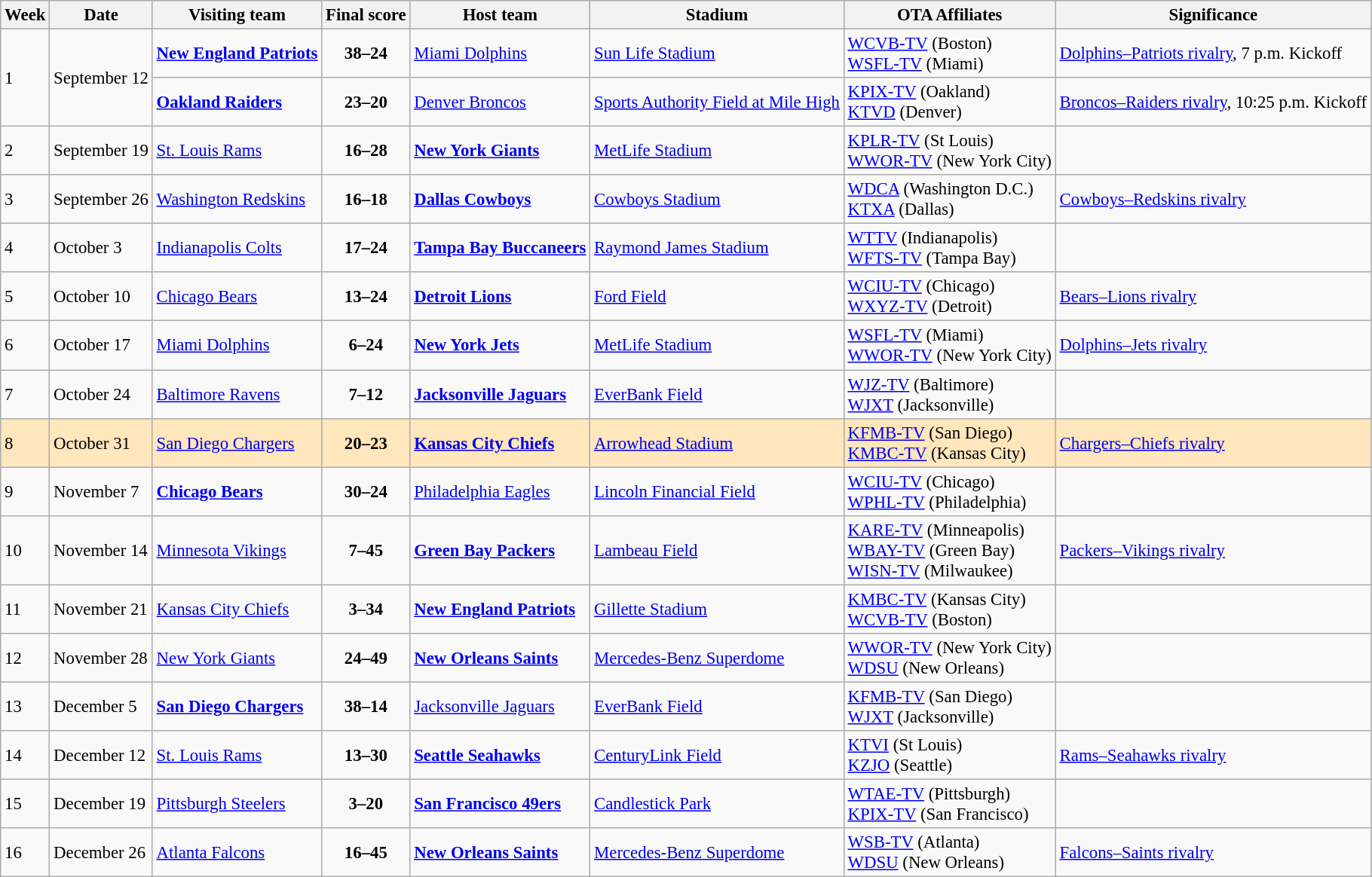<table class="wikitable" style="font-size: 95%;">
<tr>
<th>Week</th>
<th>Date</th>
<th>Visiting team</th>
<th>Final score</th>
<th>Host team</th>
<th>Stadium</th>
<th>OTA Affiliates</th>
<th>Significance</th>
</tr>
<tr>
<td rowspan="2">1</td>
<td rowspan="2">September 12</td>
<td><strong><a href='#'>New England Patriots</a></strong></td>
<td align=center><strong>38–24</strong></td>
<td><a href='#'>Miami Dolphins</a></td>
<td><a href='#'>Sun Life Stadium</a></td>
<td><a href='#'>WCVB-TV</a> (Boston)<br><a href='#'>WSFL-TV</a> (Miami)</td>
<td><a href='#'>Dolphins–Patriots rivalry</a>, 7 p.m. Kickoff</td>
</tr>
<tr>
<td><strong><a href='#'>Oakland Raiders</a></strong></td>
<td align=center><strong>23–20</strong></td>
<td><a href='#'>Denver Broncos</a></td>
<td><a href='#'>Sports Authority Field at Mile High</a></td>
<td><a href='#'>KPIX-TV</a> (Oakland)<br><a href='#'>KTVD</a> (Denver)</td>
<td><a href='#'>Broncos–Raiders rivalry</a>, 10:25 p.m. Kickoff</td>
</tr>
<tr>
<td>2</td>
<td>September 19</td>
<td><a href='#'>St. Louis Rams</a></td>
<td align=center><strong>16–28</strong></td>
<td><strong><a href='#'>New York Giants</a></strong></td>
<td><a href='#'>MetLife Stadium</a></td>
<td><a href='#'>KPLR-TV</a> (St Louis)<br><a href='#'>WWOR-TV</a> (New York City)</td>
<td></td>
</tr>
<tr>
<td>3</td>
<td>September 26</td>
<td><a href='#'>Washington Redskins</a></td>
<td align=center><strong>16–18</strong></td>
<td><strong><a href='#'>Dallas Cowboys</a></strong></td>
<td><a href='#'>Cowboys Stadium</a></td>
<td><a href='#'>WDCA</a> (Washington D.C.)<br><a href='#'>KTXA</a> (Dallas)</td>
<td><a href='#'>Cowboys–Redskins rivalry</a></td>
</tr>
<tr>
<td>4</td>
<td>October 3</td>
<td><a href='#'>Indianapolis Colts</a></td>
<td align=center><strong>17–24</strong></td>
<td><strong><a href='#'>Tampa Bay Buccaneers</a></strong></td>
<td><a href='#'>Raymond James Stadium</a></td>
<td><a href='#'>WTTV</a> (Indianapolis)<br><a href='#'>WFTS-TV</a> (Tampa Bay)</td>
<td></td>
</tr>
<tr>
<td>5</td>
<td>October 10</td>
<td><a href='#'>Chicago Bears</a></td>
<td align=center><strong>13–24</strong></td>
<td><strong><a href='#'>Detroit Lions</a></strong></td>
<td><a href='#'>Ford Field</a></td>
<td><a href='#'>WCIU-TV</a> (Chicago)<br><a href='#'>WXYZ-TV</a> (Detroit)</td>
<td><a href='#'>Bears–Lions rivalry</a></td>
</tr>
<tr>
<td>6</td>
<td>October 17</td>
<td><a href='#'>Miami Dolphins</a></td>
<td align=center><strong>6–24</strong></td>
<td><strong><a href='#'>New York Jets</a></strong></td>
<td><a href='#'>MetLife Stadium</a></td>
<td><a href='#'>WSFL-TV</a> (Miami)<br><a href='#'>WWOR-TV</a> (New York City)</td>
<td><a href='#'>Dolphins–Jets rivalry</a></td>
</tr>
<tr>
<td>7</td>
<td>October 24</td>
<td><a href='#'>Baltimore Ravens</a></td>
<td align=center><strong>7–12</strong></td>
<td><strong><a href='#'>Jacksonville Jaguars</a></strong></td>
<td><a href='#'>EverBank Field</a></td>
<td><a href='#'>WJZ-TV</a> (Baltimore)<br><a href='#'>WJXT</a> (Jacksonville)</td>
<td></td>
</tr>
<tr bgcolor="#FFE6BD">
<td>8</td>
<td>October 31</td>
<td><a href='#'>San Diego Chargers</a></td>
<td align=center><strong>20–23</strong></td>
<td><strong><a href='#'>Kansas City Chiefs</a></strong></td>
<td><a href='#'>Arrowhead Stadium</a></td>
<td><a href='#'>KFMB-TV</a> (San Diego)<br><a href='#'>KMBC-TV</a> (Kansas City)</td>
<td><a href='#'>Chargers–Chiefs rivalry</a></td>
</tr>
<tr>
<td>9</td>
<td>November 7</td>
<td><strong><a href='#'>Chicago Bears</a></strong></td>
<td align=center><strong>30–24</strong></td>
<td><a href='#'>Philadelphia Eagles</a></td>
<td><a href='#'>Lincoln Financial Field</a></td>
<td><a href='#'>WCIU-TV</a> (Chicago)<br><a href='#'>WPHL-TV</a> (Philadelphia)</td>
<td></td>
</tr>
<tr>
<td>10</td>
<td>November 14</td>
<td><a href='#'>Minnesota Vikings</a></td>
<td align=center><strong>7–45</strong></td>
<td><strong><a href='#'>Green Bay Packers</a></strong></td>
<td><a href='#'>Lambeau Field</a></td>
<td><a href='#'>KARE-TV</a> (Minneapolis)<br><a href='#'>WBAY-TV</a> (Green Bay)<br><a href='#'>WISN-TV</a> (Milwaukee)</td>
<td><a href='#'>Packers–Vikings rivalry</a></td>
</tr>
<tr>
<td>11</td>
<td>November 21</td>
<td><a href='#'>Kansas City Chiefs</a></td>
<td align=center><strong>3–34</strong></td>
<td><strong><a href='#'>New England Patriots</a></strong></td>
<td><a href='#'>Gillette Stadium</a></td>
<td><a href='#'>KMBC-TV</a> (Kansas City)<br><a href='#'>WCVB-TV</a> (Boston)</td>
<td></td>
</tr>
<tr>
<td>12</td>
<td>November 28</td>
<td><a href='#'>New York Giants</a></td>
<td align=center><strong>24–49</strong></td>
<td><strong><a href='#'>New Orleans Saints</a></strong></td>
<td><a href='#'>Mercedes-Benz Superdome</a></td>
<td><a href='#'>WWOR-TV</a> (New York City)<br><a href='#'>WDSU</a> (New Orleans)</td>
<td></td>
</tr>
<tr>
<td>13</td>
<td>December 5</td>
<td><strong><a href='#'>San Diego Chargers</a></strong></td>
<td align=center><strong>38–14</strong></td>
<td><a href='#'>Jacksonville Jaguars</a></td>
<td><a href='#'>EverBank Field</a></td>
<td><a href='#'>KFMB-TV</a> (San Diego)<br><a href='#'>WJXT</a> (Jacksonville)</td>
<td></td>
</tr>
<tr>
<td>14</td>
<td>December 12</td>
<td><a href='#'>St. Louis Rams</a></td>
<td align=center><strong>13–30</strong></td>
<td><strong><a href='#'>Seattle Seahawks</a></strong></td>
<td><a href='#'>CenturyLink Field</a></td>
<td><a href='#'>KTVI</a> (St Louis)<br><a href='#'>KZJO</a> (Seattle)</td>
<td><a href='#'>Rams–Seahawks rivalry</a></td>
</tr>
<tr>
<td>15</td>
<td>December 19</td>
<td><a href='#'>Pittsburgh Steelers</a></td>
<td align=center><strong>3–20</strong></td>
<td><strong><a href='#'>San Francisco 49ers</a></strong></td>
<td><a href='#'>Candlestick Park</a></td>
<td><a href='#'>WTAE-TV</a> (Pittsburgh)<br><a href='#'>KPIX-TV</a> (San Francisco)</td>
<td></td>
</tr>
<tr>
<td>16</td>
<td>December 26</td>
<td><a href='#'>Atlanta Falcons</a></td>
<td align=center><strong>16–45</strong></td>
<td><strong><a href='#'>New Orleans Saints</a></strong></td>
<td><a href='#'>Mercedes-Benz Superdome</a></td>
<td><a href='#'>WSB-TV</a> (Atlanta)<br><a href='#'>WDSU</a> (New Orleans)</td>
<td><a href='#'>Falcons–Saints rivalry</a></td>
</tr>
</table>
